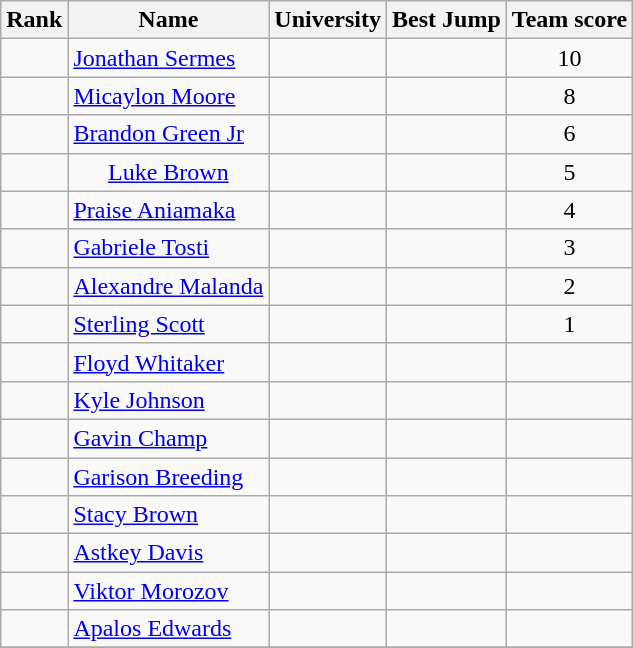<table class="wikitable sortable" style="text-align:center">
<tr>
<th>Rank</th>
<th>Name</th>
<th>University</th>
<th>Best Jump</th>
<th>Team score</th>
</tr>
<tr>
<td></td>
<td align=left> <a href='#'>Jonathan Sermes</a></td>
<td></td>
<td><strong></strong></td>
<td>10 </td>
</tr>
<tr>
<td></td>
<td align=left> <a href='#'>Micaylon Moore</a></td>
<td></td>
<td><strong></strong></td>
<td>8 </td>
</tr>
<tr>
<td></td>
<td align=left> <a href='#'>Brandon Green Jr</a></td>
<td></td>
<td><strong></strong></td>
<td>6</td>
</tr>
<tr>
<td></td>
<td> <a href='#'> Luke Brown</a></td>
<td></td>
<td><strong></strong></td>
<td>5</td>
</tr>
<tr>
<td></td>
<td align=left> <a href='#'>Praise Aniamaka</a></td>
<td></td>
<td><strong></strong></td>
<td>4</td>
</tr>
<tr>
<td></td>
<td align=left> <a href='#'>Gabriele Tosti</a></td>
<td></td>
<td><strong></strong></td>
<td>3 </td>
</tr>
<tr>
<td></td>
<td align=left> <a href='#'>Alexandre Malanda</a></td>
<td></td>
<td><strong></strong></td>
<td>2</td>
</tr>
<tr>
<td></td>
<td align=left> <a href='#'> Sterling Scott</a></td>
<td></td>
<td><strong></strong></td>
<td>1</td>
</tr>
<tr>
<td></td>
<td align=left> <a href='#'>Floyd Whitaker</a></td>
<td></td>
<td><strong></strong></td>
<td></td>
</tr>
<tr>
<td></td>
<td align=left> <a href='#'>Kyle Johnson</a></td>
<td></td>
<td><strong></strong></td>
<td></td>
</tr>
<tr>
<td></td>
<td align=left> <a href='#'>Gavin Champ</a></td>
<td></td>
<td><strong></strong></td>
<td></td>
</tr>
<tr>
<td></td>
<td align=left> <a href='#'>Garison Breeding</a></td>
<td></td>
<td><strong></strong></td>
<td></td>
</tr>
<tr>
<td></td>
<td align=left> <a href='#'>Stacy Brown</a></td>
<td></td>
<td><strong></strong></td>
<td></td>
</tr>
<tr>
<td></td>
<td align=left> <a href='#'>Astkey Davis</a></td>
<td></td>
<td><strong></strong></td>
<td></td>
</tr>
<tr>
<td></td>
<td align=left> <a href='#'> Viktor Morozov</a></td>
<td></td>
<td><strong></strong></td>
<td></td>
</tr>
<tr>
<td></td>
<td align=left> <a href='#'>Apalos Edwards</a></td>
<td></td>
<td><strong></strong></td>
<td></td>
</tr>
<tr>
</tr>
</table>
